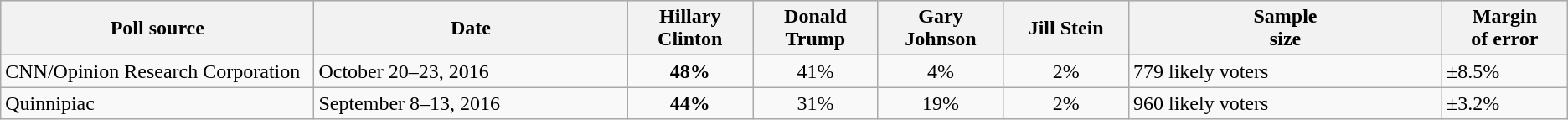<table class="wikitable sortable">
<tr style="background:lightgrey;">
<th width="20%">Poll source</th>
<th width="20%">Date</th>
<th width="8%">Hillary Clinton<br><small></small></th>
<th width="8%">Donald Trump<br><small></small></th>
<th width="8%">Gary Johnson<br><small></small></th>
<th width="8%">Jill Stein<br><small></small></th>
<th width="20%">Sample<br>size</th>
<th width="8%">Margin<br>of error</th>
</tr>
<tr>
<td>CNN/Opinion Research Corporation</td>
<td>October 20–23, 2016</td>
<td align="center" ><strong>48%</strong></td>
<td align="center">41%</td>
<td align="center">4%</td>
<td align="center">2%</td>
<td>779 likely voters</td>
<td>±8.5%</td>
</tr>
<tr>
<td>Quinnipiac</td>
<td>September 8–13, 2016</td>
<td align="center" ><strong>44%</strong></td>
<td align="center">31%</td>
<td align="center">19%</td>
<td align="center">2%</td>
<td>960 likely voters</td>
<td>±3.2%</td>
</tr>
</table>
